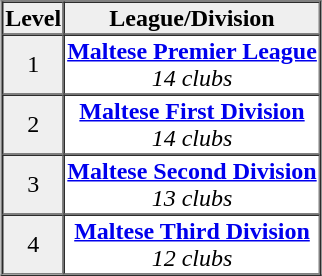<table align="center" border="1" cellspacing="0">
<tr style="background:#efefef;">
<th>Level</th>
<th>League/Division</th>
</tr>
<tr>
<td align="center" style="background:#efefef;">1</td>
<td align="center"><strong><a href='#'>Maltese Premier League</a></strong><br><em>14 clubs</em></td>
</tr>
<tr>
<td align="center" style="background:#efefef;">2</td>
<td align="center"><strong><a href='#'>Maltese First Division</a></strong><br><em>14 clubs</em></td>
</tr>
<tr>
<td align="center" style="background:#efefef;">3</td>
<td align="center"><strong><a href='#'>Maltese Second Division</a></strong><br><em>13 clubs</em></td>
</tr>
<tr>
<td align="center" style="background:#efefef;">4</td>
<td align="center"><strong><a href='#'>Maltese Third Division</a></strong><br><em>12 clubs</em></td>
</tr>
</table>
